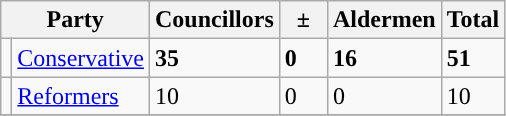<table class="wikitable">
<tr>
<th colspan="2">Party</th>
<th>Councillors</th>
<th>  ±  </th>
<th>Aldermen</th>
<th>Total</th>
</tr>
<tr>
<td style="background-color: "></td>
<td><a href='#'>Conservative</a></td>
<td><strong>35</strong></td>
<td><strong>0</strong></td>
<td><strong>16</strong></td>
<td><strong>51</strong></td>
</tr>
<tr>
<td style="background-color: "></td>
<td><a href='#'>Reformers</a></td>
<td>10</td>
<td>0</td>
<td>0</td>
<td>10</td>
</tr>
<tr>
</tr>
</table>
